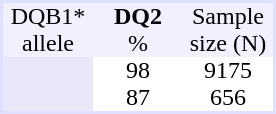<table border="0" cellspacing="0" align="left" cellpadding="0" style="text-align:center; background:#ffffff; margin-right: 1em; border:2px #e0e0ff solid;">
<tr style="background:#f0f0ff">
<td style="width:60px">DQB1*</td>
<td style="width:60px"><strong>DQ2</strong></td>
<td style="width:60px">Sample</td>
</tr>
<tr style="background:#f0f0ff">
<td>allele</td>
<td>%</td>
<td>size (N)</td>
</tr>
<tr>
<td style="background:#e8e8f8"></td>
<td>98</td>
<td>9175</td>
</tr>
<tr>
<td style="background:#e8e8f8"></td>
<td>87</td>
<td>656</td>
</tr>
<tr>
</tr>
</table>
